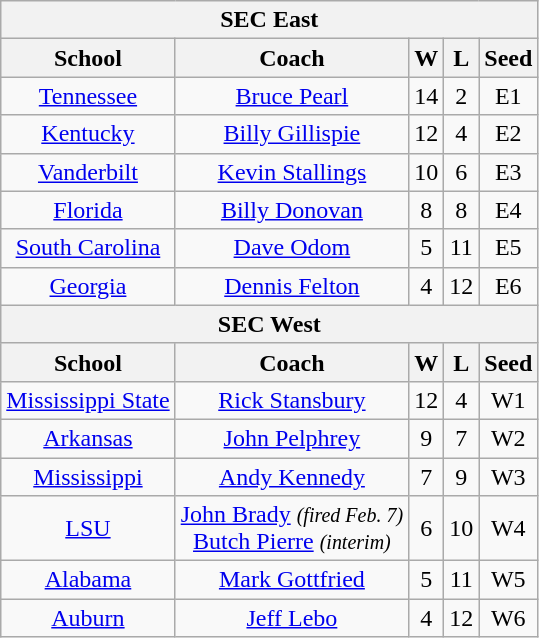<table class="wikitable" style="text-align:center">
<tr>
<th colspan="6">SEC East</th>
</tr>
<tr>
<th>School</th>
<th>Coach</th>
<th>W</th>
<th>L</th>
<th>Seed</th>
</tr>
<tr>
<td><a href='#'>Tennessee</a></td>
<td><a href='#'>Bruce Pearl</a></td>
<td>14</td>
<td>2</td>
<td>E1</td>
</tr>
<tr>
<td><a href='#'>Kentucky</a></td>
<td><a href='#'>Billy Gillispie</a></td>
<td>12</td>
<td>4</td>
<td>E2</td>
</tr>
<tr>
<td><a href='#'>Vanderbilt</a></td>
<td><a href='#'>Kevin Stallings</a></td>
<td>10</td>
<td>6</td>
<td>E3</td>
</tr>
<tr>
<td><a href='#'>Florida</a></td>
<td><a href='#'>Billy Donovan</a></td>
<td>8</td>
<td>8</td>
<td>E4</td>
</tr>
<tr>
<td><a href='#'>South Carolina</a></td>
<td><a href='#'>Dave Odom</a></td>
<td>5</td>
<td>11</td>
<td>E5</td>
</tr>
<tr>
<td><a href='#'>Georgia</a></td>
<td><a href='#'>Dennis Felton</a></td>
<td>4</td>
<td>12</td>
<td>E6</td>
</tr>
<tr>
<th colspan="6">SEC West</th>
</tr>
<tr>
<th>School</th>
<th>Coach</th>
<th>W</th>
<th>L</th>
<th>Seed</th>
</tr>
<tr>
<td><a href='#'>Mississippi State</a></td>
<td><a href='#'>Rick Stansbury</a></td>
<td>12</td>
<td>4</td>
<td>W1</td>
</tr>
<tr>
<td><a href='#'>Arkansas</a></td>
<td><a href='#'>John Pelphrey</a></td>
<td>9</td>
<td>7</td>
<td>W2</td>
</tr>
<tr>
<td><a href='#'>Mississippi</a></td>
<td><a href='#'>Andy Kennedy</a></td>
<td>7</td>
<td>9</td>
<td>W3</td>
</tr>
<tr>
<td><a href='#'>LSU</a></td>
<td><a href='#'>John Brady</a> <small><em>(fired Feb. 7)</em></small> <br> <a href='#'>Butch Pierre</a> <small><em>(interim)</em></small></td>
<td>6</td>
<td>10</td>
<td>W4</td>
</tr>
<tr>
<td><a href='#'>Alabama</a></td>
<td><a href='#'>Mark Gottfried</a></td>
<td>5</td>
<td>11</td>
<td>W5</td>
</tr>
<tr>
<td><a href='#'>Auburn</a></td>
<td><a href='#'>Jeff Lebo</a></td>
<td>4</td>
<td>12</td>
<td>W6</td>
</tr>
</table>
